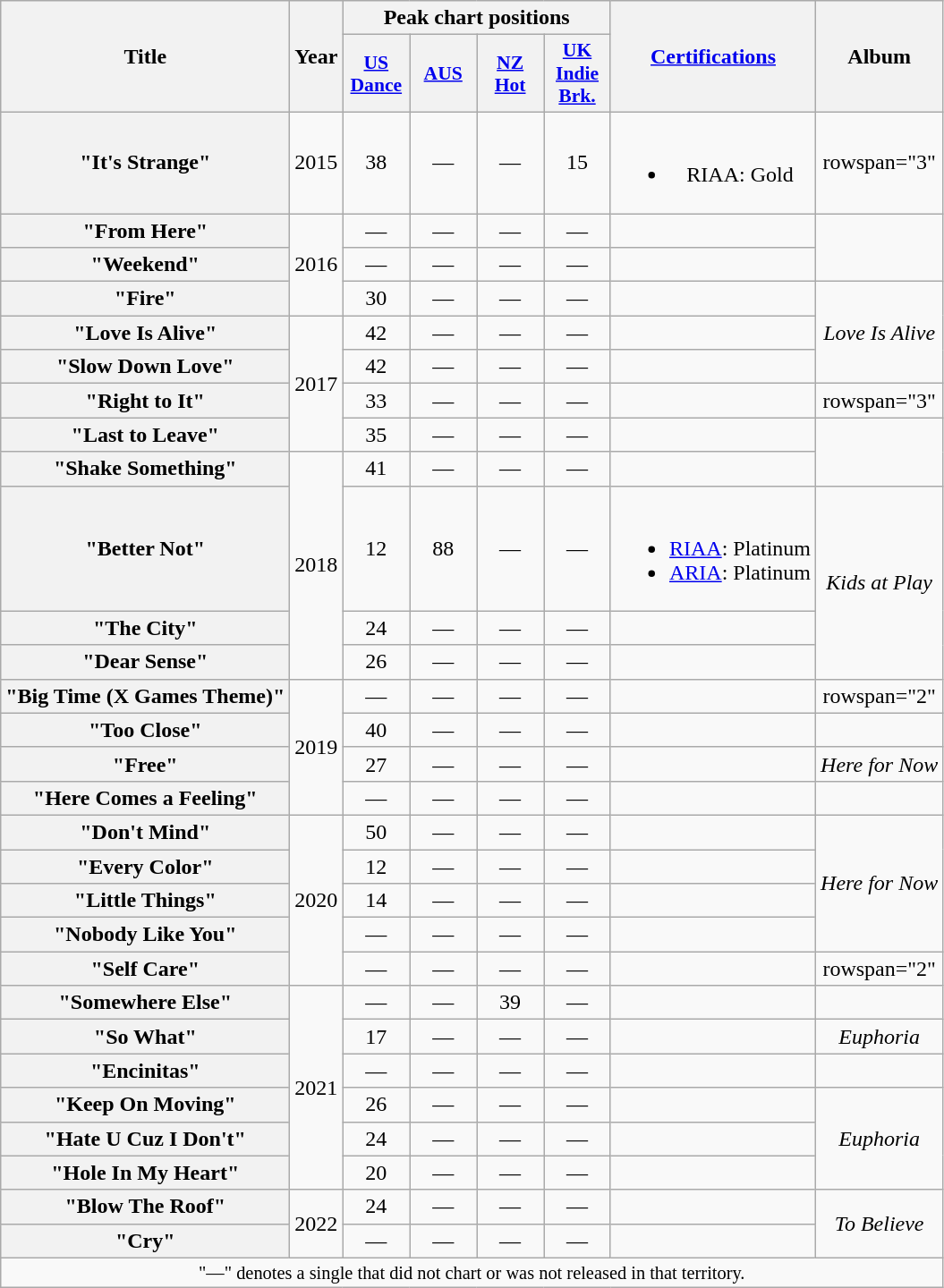<table class="wikitable plainrowheaders" style="text-align:center;">
<tr>
<th scope="col" rowspan="2">Title</th>
<th scope="col" rowspan="2">Year</th>
<th scope="col" colspan="4">Peak chart positions</th>
<th scope="col" rowspan="2"><a href='#'>Certifications</a></th>
<th scope="col" rowspan="2">Album</th>
</tr>
<tr>
<th scope="col" style="width:3em;font-size:90%;"><a href='#'>US Dance</a><br></th>
<th scope="col" style="width:3em;font-size:90%;"><a href='#'>AUS</a><br></th>
<th scope="col" style="width:3em;font-size:90%;"><a href='#'>NZ<br>Hot</a><br></th>
<th scope="col" style="width:3em;font-size:90%;"><a href='#'>UK<br>Indie<br>Brk.</a><br></th>
</tr>
<tr>
<th scope="row">"It's Strange"<br></th>
<td>2015</td>
<td>38</td>
<td>—</td>
<td>—</td>
<td>15</td>
<td><br><ul><li>RIAA: Gold</li></ul></td>
<td>rowspan="3" </td>
</tr>
<tr>
<th scope="row">"From Here"</th>
<td rowspan="3">2016</td>
<td>—</td>
<td>—</td>
<td>—</td>
<td>—</td>
<td></td>
</tr>
<tr>
<th scope="row">"Weekend"<br></th>
<td>—</td>
<td>—</td>
<td>—</td>
<td>—</td>
<td></td>
</tr>
<tr>
<th scope="row">"Fire"<br></th>
<td>30</td>
<td>—</td>
<td>—</td>
<td>—</td>
<td></td>
<td rowspan="3"><em>Love Is Alive</em></td>
</tr>
<tr>
<th scope="row">"Love Is Alive"<br></th>
<td rowspan="4">2017</td>
<td>42</td>
<td>—</td>
<td>—</td>
<td>—</td>
<td></td>
</tr>
<tr>
<th scope="row">"Slow Down Love"<br></th>
<td>42</td>
<td>—</td>
<td>—</td>
<td>—</td>
<td></td>
</tr>
<tr>
<th scope="row">"Right to It"<br></th>
<td>33</td>
<td>—</td>
<td>—</td>
<td>—</td>
<td></td>
<td>rowspan="3" </td>
</tr>
<tr>
<th scope="row">"Last to Leave"<br></th>
<td>35</td>
<td>—</td>
<td>—</td>
<td>—</td>
<td></td>
</tr>
<tr>
<th scope="row">"Shake Something"<br></th>
<td rowspan="4">2018</td>
<td>41</td>
<td>—</td>
<td>—</td>
<td>—</td>
<td></td>
</tr>
<tr>
<th scope="row">"Better Not"<br></th>
<td>12</td>
<td>88</td>
<td>—</td>
<td>—</td>
<td><br><ul><li><a href='#'>RIAA</a>: Platinum</li><li><a href='#'>ARIA</a>: Platinum</li></ul></td>
<td rowspan="3"><em>Kids at Play</em></td>
</tr>
<tr>
<th scope="row">"The City"<br></th>
<td>24</td>
<td>—</td>
<td>—</td>
<td>—</td>
<td></td>
</tr>
<tr>
<th scope="row">"Dear Sense"<br></th>
<td>26</td>
<td>—</td>
<td>—</td>
<td>—</td>
<td></td>
</tr>
<tr>
<th scope="row">"Big Time (X Games Theme)"</th>
<td rowspan="4">2019</td>
<td>—</td>
<td>—</td>
<td>—</td>
<td>—</td>
<td></td>
<td>rowspan="2" </td>
</tr>
<tr>
<th scope="row">"Too Close"<br></th>
<td>40</td>
<td>—</td>
<td>—</td>
<td>—</td>
<td></td>
</tr>
<tr>
<th scope="row">"Free"<br></th>
<td>27</td>
<td>—</td>
<td>—</td>
<td>—</td>
<td></td>
<td><em>Here for Now</em></td>
</tr>
<tr>
<th scope="row">"Here Comes a Feeling"<br></th>
<td>—</td>
<td>—</td>
<td>—</td>
<td>—</td>
<td></td>
<td></td>
</tr>
<tr>
<th scope="row">"Don't Mind"</th>
<td rowspan="5">2020</td>
<td>50</td>
<td>—</td>
<td>—</td>
<td>—</td>
<td></td>
<td rowspan="4"><em>Here for Now</em></td>
</tr>
<tr>
<th scope="row">"Every Color"<br></th>
<td>12</td>
<td>—</td>
<td>—</td>
<td>—</td>
<td></td>
</tr>
<tr>
<th scope="row">"Little Things"<br></th>
<td>14</td>
<td>—</td>
<td>—</td>
<td>—</td>
<td></td>
</tr>
<tr>
<th scope="row">"Nobody Like You"<br></th>
<td>—</td>
<td>—</td>
<td>—</td>
<td>—</td>
<td></td>
</tr>
<tr>
<th scope="row">"Self Care"<br></th>
<td>—</td>
<td>—</td>
<td>—</td>
<td>—</td>
<td></td>
<td>rowspan="2" </td>
</tr>
<tr>
<th scope="row">"Somewhere Else"<br></th>
<td rowspan="6">2021</td>
<td>—</td>
<td>—</td>
<td>39</td>
<td>—</td>
<td></td>
</tr>
<tr>
<th scope="row">"So What" <br></th>
<td>17</td>
<td>—</td>
<td>—</td>
<td>—</td>
<td></td>
<td><em>Euphoria</em></td>
</tr>
<tr>
<th scope="row">"Encinitas" <br></th>
<td>—</td>
<td>—</td>
<td>—</td>
<td>—</td>
<td></td>
<td></td>
</tr>
<tr>
<th scope="row">"Keep On Moving" <br></th>
<td>26</td>
<td>—</td>
<td>—</td>
<td>—</td>
<td></td>
<td rowspan="3"><em>Euphoria</em></td>
</tr>
<tr>
<th scope="row">"Hate U Cuz I Don't" <br></th>
<td>24</td>
<td>—</td>
<td>—</td>
<td>—</td>
<td></td>
</tr>
<tr>
<th scope="row">"Hole In My Heart" <br></th>
<td>20</td>
<td>—</td>
<td>—</td>
<td>—</td>
<td></td>
</tr>
<tr>
<th scope="row">"Blow The Roof" <br></th>
<td rowspan="2">2022</td>
<td>24</td>
<td>—</td>
<td>—</td>
<td>—</td>
<td></td>
<td rowspan="2"><em>To Believe</em></td>
</tr>
<tr>
<th scope="row">"Cry" <br></th>
<td>—</td>
<td>—</td>
<td>—</td>
<td>—</td>
<td></td>
</tr>
<tr>
<td colspan="8" style="font-size:85%">"—" denotes a single that did not chart or was not released in that territory.</td>
</tr>
</table>
